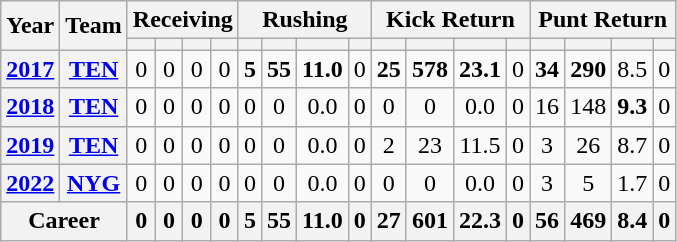<table class="wikitable" style="text-align:center;">
<tr>
<th rowspan="2">Year</th>
<th rowspan="2">Team</th>
<th colspan="4">Receiving</th>
<th colspan="4">Rushing</th>
<th colspan="4">Kick Return</th>
<th colspan="4">Punt Return</th>
</tr>
<tr>
<th></th>
<th></th>
<th></th>
<th></th>
<th></th>
<th></th>
<th></th>
<th></th>
<th></th>
<th></th>
<th></th>
<th></th>
<th></th>
<th></th>
<th></th>
<th></th>
</tr>
<tr>
<th><a href='#'>2017</a></th>
<th><a href='#'>TEN</a></th>
<td>0</td>
<td>0</td>
<td>0</td>
<td>0</td>
<td><strong>5</strong></td>
<td><strong>55</strong></td>
<td><strong>11.0</strong></td>
<td>0</td>
<td><strong>25</strong></td>
<td><strong>578</strong></td>
<td><strong>23.1</strong></td>
<td>0</td>
<td><strong>34</strong></td>
<td><strong>290</strong></td>
<td>8.5</td>
<td>0</td>
</tr>
<tr>
<th><a href='#'>2018</a></th>
<th><a href='#'>TEN</a></th>
<td>0</td>
<td>0</td>
<td>0</td>
<td>0</td>
<td>0</td>
<td>0</td>
<td>0.0</td>
<td>0</td>
<td>0</td>
<td>0</td>
<td>0.0</td>
<td>0</td>
<td>16</td>
<td>148</td>
<td><strong>9.3</strong></td>
<td>0</td>
</tr>
<tr>
<th><a href='#'>2019</a></th>
<th><a href='#'>TEN</a></th>
<td>0</td>
<td>0</td>
<td>0</td>
<td>0</td>
<td>0</td>
<td>0</td>
<td>0.0</td>
<td>0</td>
<td>2</td>
<td>23</td>
<td>11.5</td>
<td>0</td>
<td>3</td>
<td>26</td>
<td>8.7</td>
<td>0</td>
</tr>
<tr>
<th><a href='#'>2022</a></th>
<th><a href='#'>NYG</a></th>
<td>0</td>
<td>0</td>
<td>0</td>
<td>0</td>
<td>0</td>
<td>0</td>
<td>0.0</td>
<td>0</td>
<td>0</td>
<td>0</td>
<td>0.0</td>
<td>0</td>
<td>3</td>
<td>5</td>
<td>1.7</td>
<td>0</td>
</tr>
<tr>
<th colspan="2">Career</th>
<th>0</th>
<th>0</th>
<th>0</th>
<th>0</th>
<th>5</th>
<th>55</th>
<th>11.0</th>
<th>0</th>
<th>27</th>
<th>601</th>
<th>22.3</th>
<th>0</th>
<th>56</th>
<th>469</th>
<th>8.4</th>
<th>0</th>
</tr>
</table>
